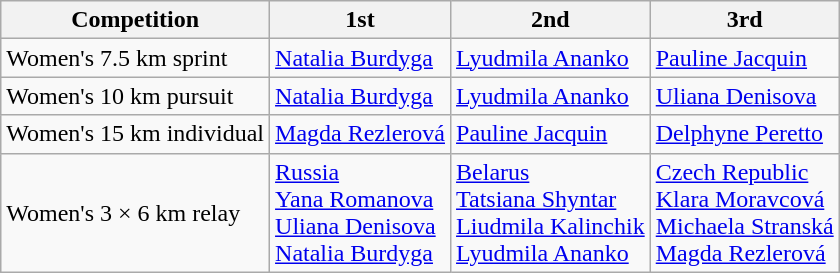<table class="wikitable">
<tr>
<th>Competition</th>
<th>1st</th>
<th>2nd</th>
<th>3rd</th>
</tr>
<tr>
<td>Women's 7.5 km sprint</td>
<td> <a href='#'>Natalia Burdyga</a></td>
<td> <a href='#'>Lyudmila Ananko</a></td>
<td> <a href='#'>Pauline Jacquin</a></td>
</tr>
<tr>
<td>Women's 10 km pursuit</td>
<td> <a href='#'>Natalia Burdyga</a></td>
<td> <a href='#'>Lyudmila Ananko</a></td>
<td> <a href='#'>Uliana Denisova</a></td>
</tr>
<tr>
<td>Women's 15 km individual</td>
<td> <a href='#'>Magda Rezlerová</a></td>
<td> <a href='#'>Pauline Jacquin</a></td>
<td> <a href='#'>Delphyne Peretto</a></td>
</tr>
<tr>
<td>Women's 3 × 6 km relay</td>
<td> <a href='#'>Russia</a><br><a href='#'>Yana Romanova</a><br><a href='#'>Uliana Denisova</a><br><a href='#'>Natalia Burdyga</a></td>
<td> <a href='#'>Belarus</a><br><a href='#'>Tatsiana Shyntar</a><br><a href='#'>Liudmila Kalinchik</a><br><a href='#'>Lyudmila Ananko</a></td>
<td> <a href='#'>Czech Republic</a><br><a href='#'>Klara Moravcová</a><br><a href='#'>Michaela Stranská</a><br><a href='#'>Magda Rezlerová</a></td>
</tr>
</table>
